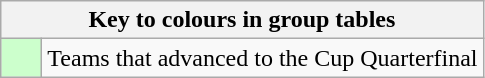<table class="wikitable" style="text-align: center;">
<tr>
<th colspan=2>Key to colours in group tables</th>
</tr>
<tr>
<td style="background:#cfc; width:20px;"></td>
<td align=left>Teams that advanced to the Cup Quarterfinal</td>
</tr>
</table>
